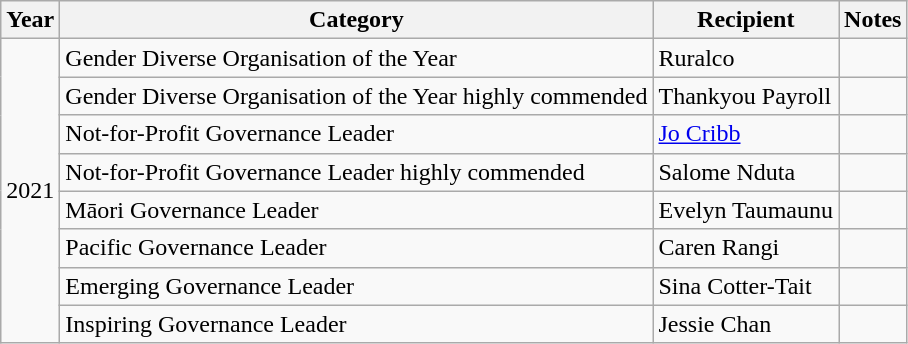<table class="wikitable">
<tr>
<th>Year</th>
<th>Category</th>
<th>Recipient</th>
<th>Notes</th>
</tr>
<tr>
<td rowspan="8">2021</td>
<td>Gender Diverse Organisation of the Year</td>
<td>Ruralco</td>
<td></td>
</tr>
<tr>
<td>Gender Diverse Organisation of the Year highly commended</td>
<td>Thankyou Payroll</td>
<td></td>
</tr>
<tr>
<td>Not-for-Profit Governance Leader</td>
<td><a href='#'>Jo Cribb</a></td>
<td></td>
</tr>
<tr>
<td>Not-for-Profit Governance Leader highly commended</td>
<td>Salome Nduta</td>
<td></td>
</tr>
<tr>
<td>Māori Governance Leader</td>
<td>Evelyn Taumaunu</td>
<td></td>
</tr>
<tr>
<td>Pacific Governance Leader</td>
<td>Caren Rangi</td>
<td></td>
</tr>
<tr>
<td>Emerging Governance Leader</td>
<td>Sina Cotter-Tait</td>
<td></td>
</tr>
<tr>
<td>Inspiring Governance Leader</td>
<td>Jessie Chan</td>
<td></td>
</tr>
</table>
